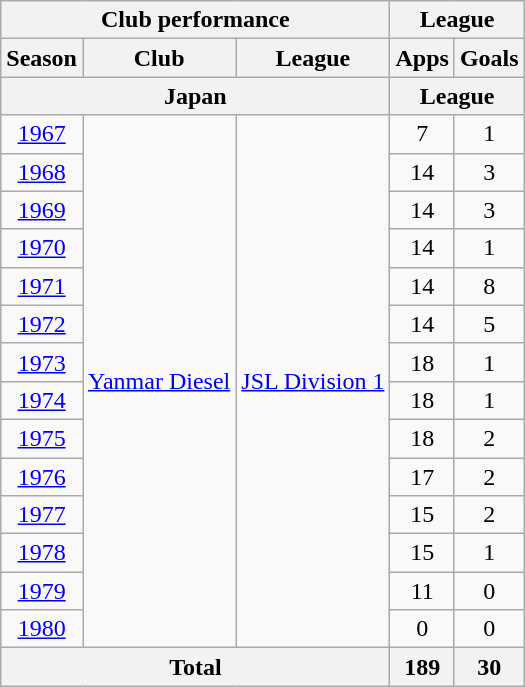<table class="wikitable" style="text-align:center;">
<tr>
<th colspan=3>Club performance</th>
<th colspan=2>League</th>
</tr>
<tr>
<th>Season</th>
<th>Club</th>
<th>League</th>
<th>Apps</th>
<th>Goals</th>
</tr>
<tr>
<th colspan=3>Japan</th>
<th colspan=2>League</th>
</tr>
<tr>
<td><a href='#'>1967</a></td>
<td rowspan="14"><a href='#'>Yanmar Diesel</a></td>
<td rowspan="14"><a href='#'>JSL Division 1</a></td>
<td>7</td>
<td>1</td>
</tr>
<tr>
<td><a href='#'>1968</a></td>
<td>14</td>
<td>3</td>
</tr>
<tr>
<td><a href='#'>1969</a></td>
<td>14</td>
<td>3</td>
</tr>
<tr>
<td><a href='#'>1970</a></td>
<td>14</td>
<td>1</td>
</tr>
<tr>
<td><a href='#'>1971</a></td>
<td>14</td>
<td>8</td>
</tr>
<tr>
<td><a href='#'>1972</a></td>
<td>14</td>
<td>5</td>
</tr>
<tr>
<td><a href='#'>1973</a></td>
<td>18</td>
<td>1</td>
</tr>
<tr>
<td><a href='#'>1974</a></td>
<td>18</td>
<td>1</td>
</tr>
<tr>
<td><a href='#'>1975</a></td>
<td>18</td>
<td>2</td>
</tr>
<tr>
<td><a href='#'>1976</a></td>
<td>17</td>
<td>2</td>
</tr>
<tr>
<td><a href='#'>1977</a></td>
<td>15</td>
<td>2</td>
</tr>
<tr>
<td><a href='#'>1978</a></td>
<td>15</td>
<td>1</td>
</tr>
<tr>
<td><a href='#'>1979</a></td>
<td>11</td>
<td>0</td>
</tr>
<tr>
<td><a href='#'>1980</a></td>
<td>0</td>
<td>0</td>
</tr>
<tr>
<th colspan=3>Total</th>
<th>189</th>
<th>30</th>
</tr>
</table>
